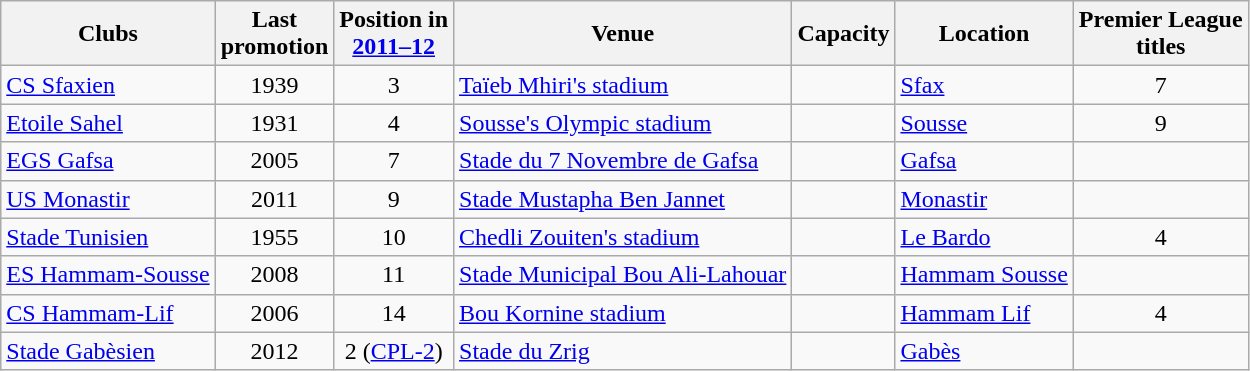<table class="wikitable sortable">
<tr>
<th>Clubs</th>
<th>Last <br>promotion</th>
<th>Position in<br><a href='#'>2011–12</a></th>
<th>Venue</th>
<th>Capacity</th>
<th>Location</th>
<th>Premier League <br>titles</th>
</tr>
<tr>
<td><a href='#'>CS Sfaxien</a></td>
<td align=center>1939</td>
<td align=center>3</td>
<td><a href='#'>Taïeb Mhiri's stadium</a></td>
<td></td>
<td><a href='#'>Sfax</a></td>
<td align=center>7</td>
</tr>
<tr>
<td><a href='#'>Etoile Sahel</a></td>
<td align=center>1931</td>
<td align=center>4</td>
<td><a href='#'>Sousse's Olympic stadium</a></td>
<td></td>
<td><a href='#'>Sousse</a></td>
<td align=center>9</td>
</tr>
<tr>
<td><a href='#'>EGS Gafsa</a></td>
<td align=center>2005</td>
<td align=center>7</td>
<td><a href='#'>Stade du 7 Novembre de Gafsa</a></td>
<td></td>
<td><a href='#'>Gafsa</a></td>
<td></td>
</tr>
<tr>
<td><a href='#'>US Monastir</a></td>
<td align=center>2011</td>
<td align=center>9</td>
<td><a href='#'>Stade Mustapha Ben Jannet</a></td>
<td></td>
<td><a href='#'>Monastir</a></td>
<td></td>
</tr>
<tr>
<td><a href='#'>Stade Tunisien</a></td>
<td align=center>1955</td>
<td align=center>10</td>
<td><a href='#'>Chedli Zouiten's stadium</a></td>
<td></td>
<td><a href='#'>Le Bardo</a></td>
<td align=center>4</td>
</tr>
<tr>
<td><a href='#'>ES Hammam-Sousse</a></td>
<td align=center>2008</td>
<td align=center>11</td>
<td><a href='#'>Stade Municipal Bou Ali-Lahouar</a></td>
<td></td>
<td><a href='#'>Hammam Sousse</a></td>
<td></td>
</tr>
<tr>
<td><a href='#'>CS Hammam-Lif</a></td>
<td align=center>2006</td>
<td align=center>14</td>
<td><a href='#'>Bou Kornine stadium</a></td>
<td></td>
<td><a href='#'>Hammam Lif</a></td>
<td align=center>4</td>
</tr>
<tr>
<td><a href='#'>Stade Gabèsien</a></td>
<td align=center>2012</td>
<td align=center>2 (<a href='#'>CPL-2</a>)</td>
<td><a href='#'>Stade du Zrig</a></td>
<td></td>
<td><a href='#'>Gabès</a></td>
<td></td>
</tr>
</table>
